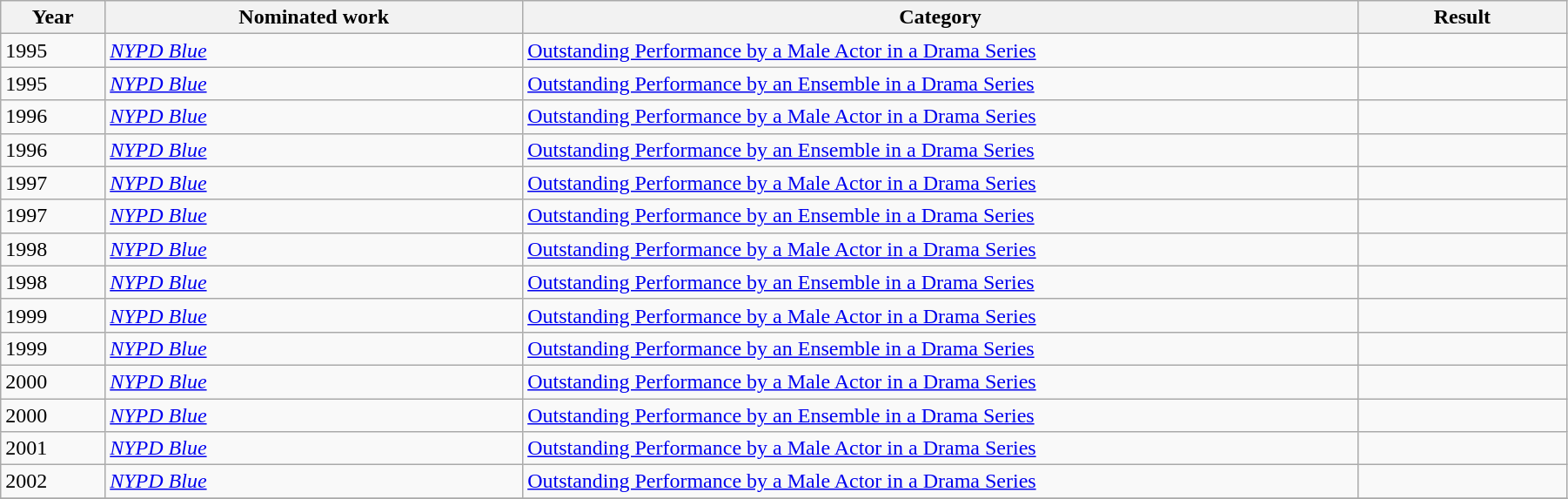<table width="95%" class="wikitable sortable">
<tr>
<th width="5%">Year</th>
<th width="20%">Nominated work</th>
<th width="40%">Category</th>
<th width="10%">Result</th>
</tr>
<tr>
<td>1995</td>
<td><em><a href='#'>NYPD Blue</a></em></td>
<td><a href='#'>Outstanding Performance by a Male Actor in a Drama Series</a></td>
<td></td>
</tr>
<tr>
<td>1995</td>
<td><em><a href='#'>NYPD Blue</a></em></td>
<td><a href='#'>Outstanding Performance by an Ensemble in a Drama Series</a></td>
<td></td>
</tr>
<tr>
<td>1996</td>
<td><em><a href='#'>NYPD Blue</a></em></td>
<td><a href='#'>Outstanding Performance by a Male Actor in a Drama Series</a></td>
<td></td>
</tr>
<tr>
<td>1996</td>
<td><em><a href='#'>NYPD Blue</a></em></td>
<td><a href='#'>Outstanding Performance by an Ensemble in a Drama Series</a></td>
<td></td>
</tr>
<tr>
<td>1997</td>
<td><em><a href='#'>NYPD Blue</a></em></td>
<td><a href='#'>Outstanding Performance by a Male Actor in a Drama Series</a></td>
<td></td>
</tr>
<tr>
<td>1997</td>
<td><em><a href='#'>NYPD Blue</a></em></td>
<td><a href='#'>Outstanding Performance by an Ensemble in a Drama Series</a></td>
<td></td>
</tr>
<tr>
<td>1998</td>
<td><em><a href='#'>NYPD Blue</a></em></td>
<td><a href='#'>Outstanding Performance by a Male Actor in a Drama Series</a></td>
<td></td>
</tr>
<tr>
<td>1998</td>
<td><em><a href='#'>NYPD Blue</a></em></td>
<td><a href='#'>Outstanding Performance by an Ensemble in a Drama Series</a></td>
<td></td>
</tr>
<tr>
<td>1999</td>
<td><em><a href='#'>NYPD Blue</a></em></td>
<td><a href='#'>Outstanding Performance by a Male Actor in a Drama Series</a></td>
<td></td>
</tr>
<tr>
<td>1999</td>
<td><em><a href='#'>NYPD Blue</a></em></td>
<td><a href='#'>Outstanding Performance by an Ensemble in a Drama Series</a></td>
<td></td>
</tr>
<tr>
<td>2000</td>
<td><em><a href='#'>NYPD Blue</a></em></td>
<td><a href='#'>Outstanding Performance by a Male Actor in a Drama Series</a></td>
<td></td>
</tr>
<tr>
<td>2000</td>
<td><em><a href='#'>NYPD Blue</a></em></td>
<td><a href='#'>Outstanding Performance by an Ensemble in a Drama Series</a></td>
<td></td>
</tr>
<tr>
<td>2001</td>
<td><em><a href='#'>NYPD Blue</a></em></td>
<td><a href='#'>Outstanding Performance by a Male Actor in a Drama Series</a></td>
<td></td>
</tr>
<tr>
<td>2002</td>
<td><em><a href='#'>NYPD Blue</a></em></td>
<td><a href='#'>Outstanding Performance by a Male Actor in a Drama Series</a></td>
<td></td>
</tr>
<tr>
</tr>
</table>
